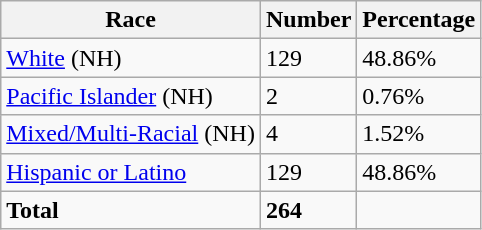<table class="wikitable">
<tr>
<th>Race</th>
<th>Number</th>
<th>Percentage</th>
</tr>
<tr>
<td><a href='#'>White</a> (NH)</td>
<td>129</td>
<td>48.86%</td>
</tr>
<tr>
<td><a href='#'>Pacific Islander</a> (NH)</td>
<td>2</td>
<td>0.76%</td>
</tr>
<tr>
<td><a href='#'>Mixed/Multi-Racial</a> (NH)</td>
<td>4</td>
<td>1.52%</td>
</tr>
<tr>
<td><a href='#'>Hispanic or Latino</a></td>
<td>129</td>
<td>48.86%</td>
</tr>
<tr>
<td><strong>Total</strong></td>
<td><strong>264</strong></td>
<td></td>
</tr>
</table>
